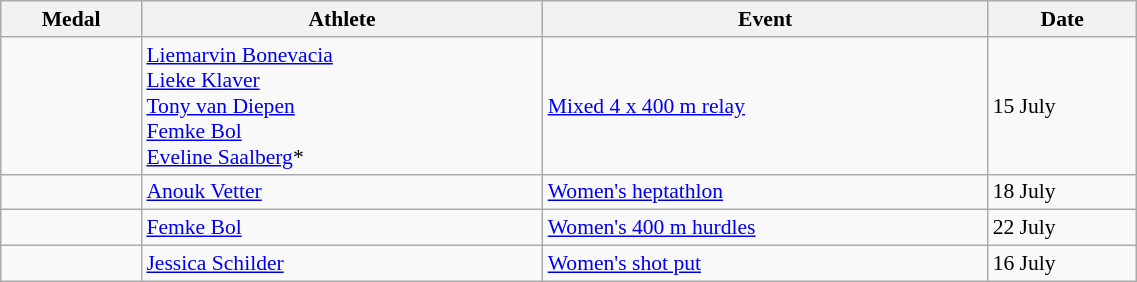<table class=wikitable style=font-size:90% width=60%>
<tr>
<th>Medal</th>
<th>Athlete</th>
<th>Event</th>
<th>Date</th>
</tr>
<tr>
<td></td>
<td><a href='#'>Liemarvin Bonevacia</a><br><a href='#'>Lieke Klaver</a><br><a href='#'>Tony van Diepen</a><br><a href='#'>Femke Bol</a><br><a href='#'>Eveline Saalberg</a>*</td>
<td><a href='#'>Mixed 4 x 400 m relay</a></td>
<td>15 July</td>
</tr>
<tr>
<td></td>
<td><a href='#'>Anouk Vetter</a></td>
<td><a href='#'>Women's heptathlon</a></td>
<td>18 July</td>
</tr>
<tr>
<td></td>
<td><a href='#'>Femke Bol</a></td>
<td><a href='#'>Women's 400 m hurdles</a></td>
<td>22 July</td>
</tr>
<tr>
<td></td>
<td><a href='#'>Jessica Schilder</a></td>
<td><a href='#'>Women's shot put</a></td>
<td>16 July</td>
</tr>
</table>
